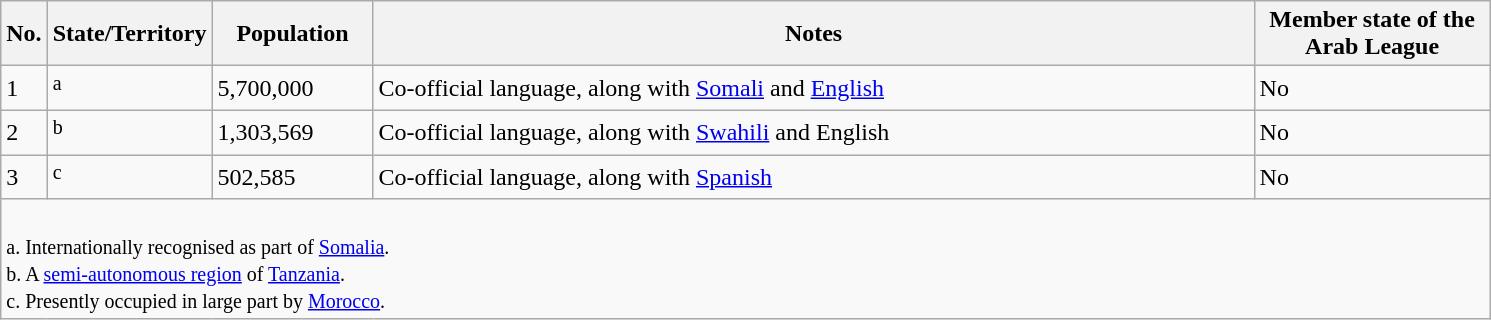<table class="sortable wikitable">
<tr>
<th scope="col">No.</th>
<th width= class="unsortable">State/Territory</th>
<th width=100px>Population</th>
<th width=580px>Notes</th>
<th width=150px>Member state of the Arab League</th>
</tr>
<tr>
<td>1</td>
<td><sup>a</sup></td>
<td>5,700,000</td>
<td>Co-official language, along with <a href='#'>Somali</a> and <a href='#'>English</a></td>
<td>No</td>
</tr>
<tr>
<td>2</td>
<td><sup>b</sup></td>
<td>1,303,569</td>
<td>Co-official language, along with <a href='#'>Swahili</a> and English</td>
<td>No</td>
</tr>
<tr>
<td>3</td>
<td><sup>c</sup></td>
<td>502,585</td>
<td>Co-official language, along with <a href='#'>Spanish</a></td>
<td>No</td>
</tr>
<tr class="sortbottom">
<td colspan = "7"><br><small>a. Internationally recognised as part of <a href='#'>Somalia</a>.<br>b. A <a href='#'>semi-autonomous region</a> of <a href='#'>Tanzania</a>.<br>c. Presently occupied in large part by <a href='#'>Morocco</a>.</small></td>
</tr>
</table>
